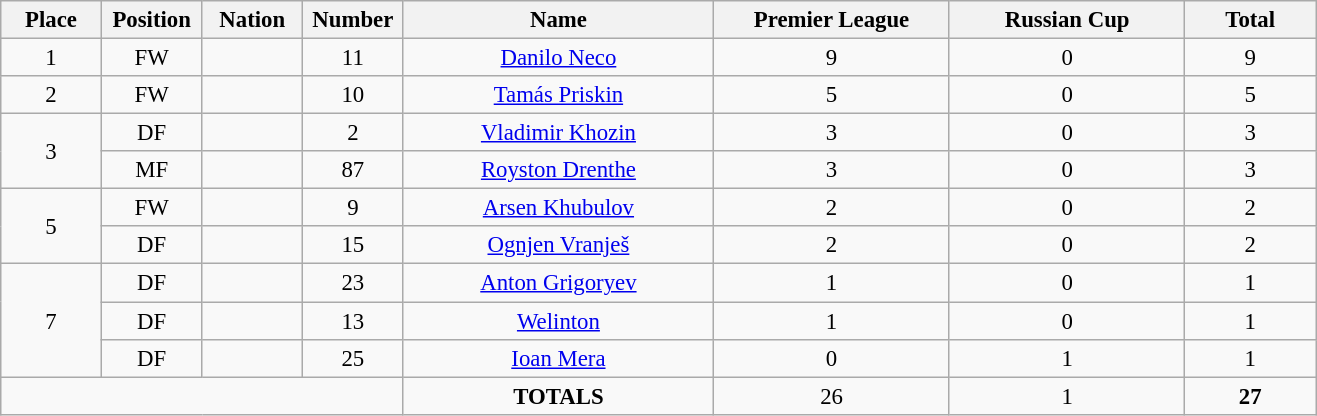<table class="wikitable" style="font-size: 95%; text-align: center;">
<tr>
<th width=60>Place</th>
<th width=60>Position</th>
<th width=60>Nation</th>
<th width=60>Number</th>
<th width=200>Name</th>
<th width=150>Premier League</th>
<th width=150>Russian Cup</th>
<th width=80>Total</th>
</tr>
<tr>
<td>1</td>
<td>FW</td>
<td></td>
<td>11</td>
<td><a href='#'>Danilo Neco</a></td>
<td>9</td>
<td>0</td>
<td>9</td>
</tr>
<tr>
<td>2</td>
<td>FW</td>
<td></td>
<td>10</td>
<td><a href='#'>Tamás Priskin</a></td>
<td>5</td>
<td>0</td>
<td>5</td>
</tr>
<tr>
<td rowspan="2">3</td>
<td>DF</td>
<td></td>
<td>2</td>
<td><a href='#'>Vladimir Khozin</a></td>
<td>3</td>
<td>0</td>
<td>3</td>
</tr>
<tr>
<td>MF</td>
<td></td>
<td>87</td>
<td><a href='#'>Royston Drenthe</a></td>
<td>3</td>
<td>0</td>
<td>3</td>
</tr>
<tr>
<td rowspan="2">5</td>
<td>FW</td>
<td></td>
<td>9</td>
<td><a href='#'>Arsen Khubulov</a></td>
<td>2</td>
<td>0</td>
<td>2</td>
</tr>
<tr>
<td>DF</td>
<td></td>
<td>15</td>
<td><a href='#'>Ognjen Vranješ</a></td>
<td>2</td>
<td>0</td>
<td>2</td>
</tr>
<tr>
<td rowspan="3">7</td>
<td>DF</td>
<td></td>
<td>23</td>
<td><a href='#'>Anton Grigoryev</a></td>
<td>1</td>
<td>0</td>
<td>1</td>
</tr>
<tr>
<td>DF</td>
<td></td>
<td>13</td>
<td><a href='#'>Welinton</a></td>
<td>1</td>
<td>0</td>
<td>1</td>
</tr>
<tr>
<td>DF</td>
<td></td>
<td>25</td>
<td><a href='#'>Ioan Mera</a></td>
<td>0</td>
<td>1</td>
<td>1</td>
</tr>
<tr>
<td colspan="4"></td>
<td><strong>TOTALS</strong></td>
<td>26</td>
<td>1</td>
<td><strong>27</strong></td>
</tr>
</table>
